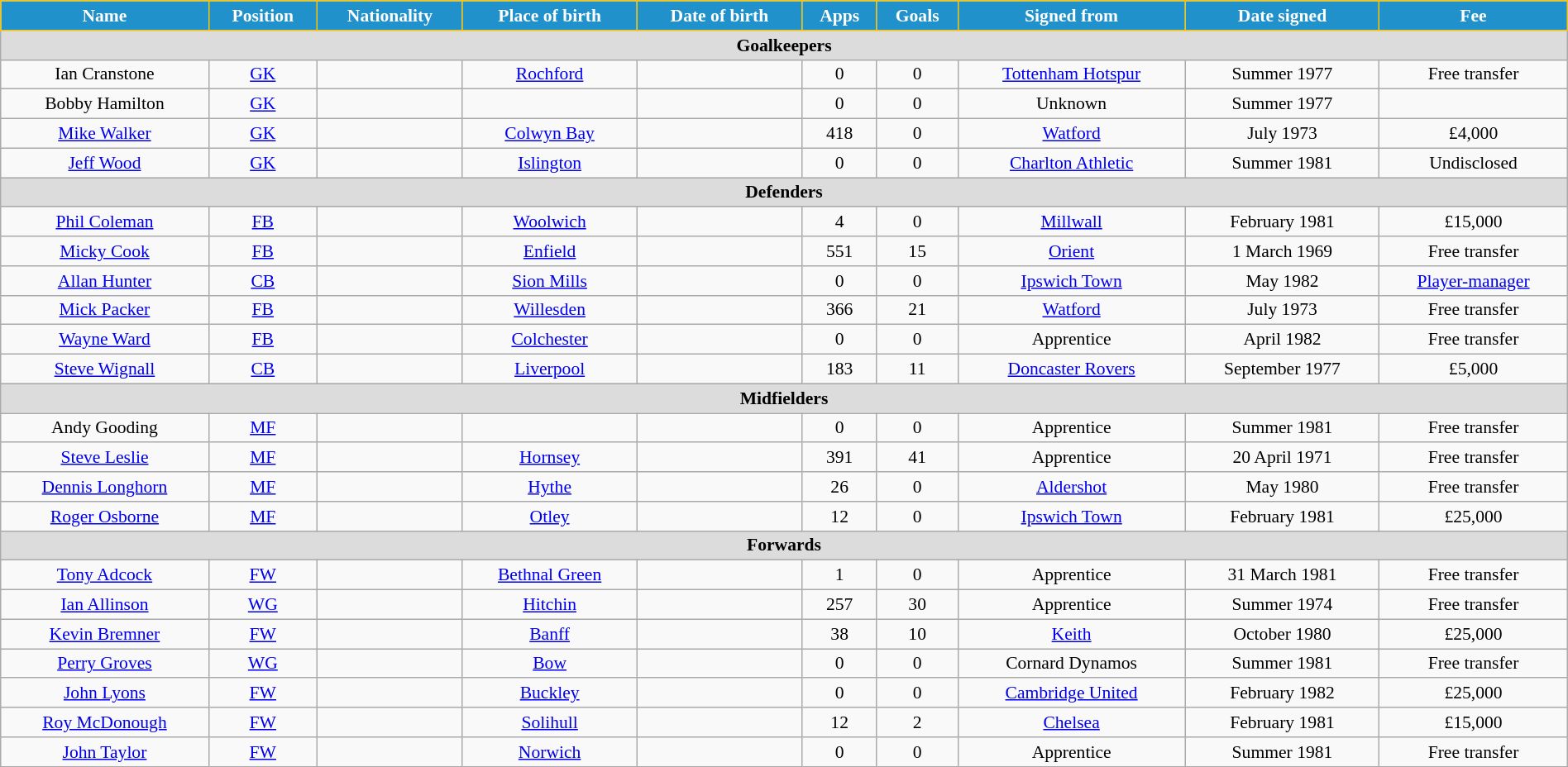<table class="wikitable" style="text-align:center; font-size:90%; width:100%;">
<tr>
<th style="background:#2191CC; color:white; border:1px solid #F7C408; text-align:center;">Name</th>
<th style="background:#2191CC; color:white; border:1px solid #F7C408; text-align:center;">Position</th>
<th style="background:#2191CC; color:white; border:1px solid #F7C408; text-align:center;">Nationality</th>
<th style="background:#2191CC; color:white; border:1px solid #F7C408; text-align:center;">Place of birth</th>
<th style="background:#2191CC; color:white; border:1px solid #F7C408; text-align:center;">Date of birth</th>
<th style="background:#2191CC; color:white; border:1px solid #F7C408; text-align:center;">Apps</th>
<th style="background:#2191CC; color:white; border:1px solid #F7C408; text-align:center;">Goals</th>
<th style="background:#2191CC; color:white; border:1px solid #F7C408; text-align:center;">Signed from</th>
<th style="background:#2191CC; color:white; border:1px solid #F7C408; text-align:center;">Date signed</th>
<th style="background:#2191CC; color:white; border:1px solid #F7C408; text-align:center;">Fee</th>
</tr>
<tr>
<th colspan="12" style="background:#dcdcdc; text-align:center;">Goalkeepers</th>
</tr>
<tr>
<td>Ian Cranstone</td>
<td><a href='#'>GK</a></td>
<td></td>
<td><a href='#'>Rochford</a></td>
<td></td>
<td>0</td>
<td>0</td>
<td> <a href='#'>Tottenham Hotspur</a></td>
<td>Summer 1977</td>
<td>Free transfer</td>
</tr>
<tr>
<td>Bobby Hamilton</td>
<td><a href='#'>GK</a></td>
<td></td>
<td></td>
<td></td>
<td>0</td>
<td>0</td>
<td>Unknown</td>
<td>Summer 1977</td>
<td></td>
</tr>
<tr>
<td><a href='#'>Mike Walker</a></td>
<td><a href='#'>GK</a></td>
<td></td>
<td><a href='#'>Colwyn Bay</a></td>
<td></td>
<td>418</td>
<td>0</td>
<td> <a href='#'>Watford</a></td>
<td>July 1973</td>
<td>£4,000</td>
</tr>
<tr>
<td><a href='#'>Jeff Wood</a></td>
<td><a href='#'>GK</a></td>
<td></td>
<td><a href='#'>Islington</a></td>
<td></td>
<td>0</td>
<td>0</td>
<td> <a href='#'>Charlton Athletic</a></td>
<td>Summer 1981</td>
<td>Undisclosed</td>
</tr>
<tr>
<th colspan="12" style="background:#dcdcdc; text-align:center;">Defenders</th>
</tr>
<tr>
<td><a href='#'>Phil Coleman</a></td>
<td><a href='#'>FB</a></td>
<td></td>
<td><a href='#'>Woolwich</a></td>
<td></td>
<td>4</td>
<td>0</td>
<td> <a href='#'>Millwall</a></td>
<td>February 1981</td>
<td>£15,000</td>
</tr>
<tr>
<td><a href='#'>Micky Cook</a></td>
<td><a href='#'>FB</a></td>
<td></td>
<td><a href='#'>Enfield</a></td>
<td></td>
<td>551</td>
<td>15</td>
<td> <a href='#'>Orient</a></td>
<td>1 March 1969</td>
<td>Free transfer</td>
</tr>
<tr>
<td><a href='#'>Allan Hunter</a></td>
<td><a href='#'>CB</a></td>
<td></td>
<td><a href='#'>Sion Mills</a></td>
<td></td>
<td>0</td>
<td>0</td>
<td> <a href='#'>Ipswich Town</a></td>
<td>May 1982</td>
<td><a href='#'>Player-manager</a></td>
</tr>
<tr>
<td><a href='#'>Mick Packer</a></td>
<td><a href='#'>FB</a></td>
<td></td>
<td><a href='#'>Willesden</a></td>
<td></td>
<td>366</td>
<td>21</td>
<td> <a href='#'>Watford</a></td>
<td>July 1973</td>
<td>Free transfer</td>
</tr>
<tr>
<td><a href='#'>Wayne Ward</a></td>
<td><a href='#'>FB</a></td>
<td></td>
<td><a href='#'>Colchester</a></td>
<td></td>
<td>0</td>
<td>0</td>
<td>Apprentice</td>
<td>April 1982</td>
<td>Free transfer</td>
</tr>
<tr>
<td><a href='#'>Steve Wignall</a></td>
<td><a href='#'>CB</a></td>
<td></td>
<td><a href='#'>Liverpool</a></td>
<td></td>
<td>183</td>
<td>11</td>
<td> <a href='#'>Doncaster Rovers</a></td>
<td>September 1977</td>
<td>£5,000</td>
</tr>
<tr>
<th colspan="12" style="background:#dcdcdc; text-align:center;">Midfielders</th>
</tr>
<tr>
<td>Andy Gooding</td>
<td><a href='#'>MF</a></td>
<td></td>
<td></td>
<td></td>
<td>0</td>
<td>0</td>
<td>Apprentice</td>
<td>Summer 1981</td>
<td>Free transfer</td>
</tr>
<tr>
<td><a href='#'>Steve Leslie</a></td>
<td><a href='#'>MF</a></td>
<td></td>
<td><a href='#'>Hornsey</a></td>
<td></td>
<td>391</td>
<td>41</td>
<td>Apprentice</td>
<td>20 April 1971</td>
<td>Free transfer</td>
</tr>
<tr>
<td><a href='#'>Dennis Longhorn</a></td>
<td><a href='#'>MF</a></td>
<td></td>
<td><a href='#'>Hythe</a></td>
<td></td>
<td>26</td>
<td>0</td>
<td> <a href='#'>Aldershot</a></td>
<td>May 1980</td>
<td>Free transfer</td>
</tr>
<tr>
<td><a href='#'>Roger Osborne</a></td>
<td><a href='#'>MF</a></td>
<td></td>
<td><a href='#'>Otley</a></td>
<td></td>
<td>12</td>
<td>0</td>
<td> <a href='#'>Ipswich Town</a></td>
<td>February 1981</td>
<td>£25,000</td>
</tr>
<tr>
<th colspan="12" style="background:#dcdcdc; text-align:center;">Forwards</th>
</tr>
<tr>
<td><a href='#'>Tony Adcock</a></td>
<td><a href='#'>FW</a></td>
<td></td>
<td><a href='#'>Bethnal Green</a></td>
<td></td>
<td>1</td>
<td>0</td>
<td>Apprentice</td>
<td>31 March 1981</td>
<td>Free transfer</td>
</tr>
<tr>
<td><a href='#'>Ian Allinson</a></td>
<td><a href='#'>WG</a></td>
<td></td>
<td><a href='#'>Hitchin</a></td>
<td></td>
<td>257</td>
<td>30</td>
<td>Apprentice</td>
<td>Summer 1974</td>
<td>Free transfer</td>
</tr>
<tr>
<td><a href='#'>Kevin Bremner</a></td>
<td><a href='#'>FW</a></td>
<td></td>
<td><a href='#'>Banff</a></td>
<td></td>
<td>38</td>
<td>10</td>
<td> <a href='#'>Keith</a></td>
<td>October 1980</td>
<td>£25,000</td>
</tr>
<tr>
<td><a href='#'>Perry Groves</a></td>
<td><a href='#'>WG</a></td>
<td></td>
<td><a href='#'>Bow</a></td>
<td></td>
<td>0</td>
<td>0</td>
<td> Cornard Dynamos</td>
<td>Summer 1981</td>
<td>Free transfer</td>
</tr>
<tr>
<td><a href='#'>John Lyons</a></td>
<td><a href='#'>FW</a></td>
<td></td>
<td><a href='#'>Buckley</a></td>
<td></td>
<td>0</td>
<td>0</td>
<td> <a href='#'>Cambridge United</a></td>
<td>February 1982</td>
<td>£25,000</td>
</tr>
<tr>
<td><a href='#'>Roy McDonough</a></td>
<td><a href='#'>FW</a></td>
<td></td>
<td><a href='#'>Solihull</a></td>
<td></td>
<td>12</td>
<td>2</td>
<td> <a href='#'>Chelsea</a></td>
<td>February 1981</td>
<td>£15,000</td>
</tr>
<tr>
<td><a href='#'>John Taylor</a></td>
<td><a href='#'>FW</a></td>
<td></td>
<td><a href='#'>Norwich</a></td>
<td></td>
<td>0</td>
<td>0</td>
<td>Apprentice</td>
<td>Summer 1981</td>
<td>Free transfer</td>
</tr>
</table>
